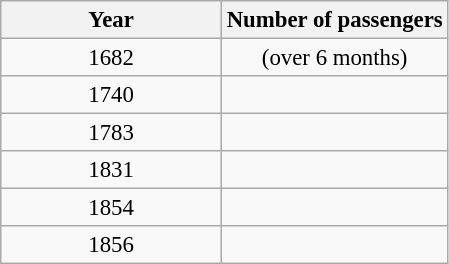<table class="wikitable" style="text-align:center; font-size:95%;">
<tr>
<th width="140px">Year</th>
<th>Number of passengers</th>
</tr>
<tr>
<td align="center">1682</td>
<td> (over 6 months)</td>
</tr>
<tr>
<td align="center">1740</td>
<td></td>
</tr>
<tr>
<td align="center">1783</td>
<td></td>
</tr>
<tr>
<td align="center">1831</td>
<td></td>
</tr>
<tr>
<td align="center">1854</td>
<td></td>
</tr>
<tr>
<td align="center">1856</td>
<td></td>
</tr>
</table>
